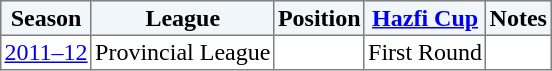<table border="1" cellpadding="2" style="border-collapse:collapse; text-align:center; font-size:normal;">
<tr style="background:#f0f6fa;">
<th>Season</th>
<th>League</th>
<th>Position</th>
<th><a href='#'>Hazfi Cup</a></th>
<th>Notes</th>
</tr>
<tr>
<td><a href='#'>2011–12</a></td>
<td>Provincial League</td>
<td></td>
<td>First Round</td>
<td></td>
</tr>
</table>
